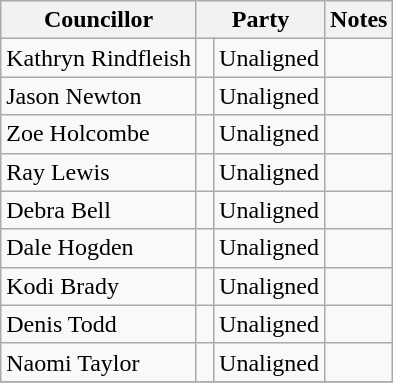<table class="wikitable">
<tr>
<th>Councillor</th>
<th colspan="2">Party</th>
<th>Notes</th>
</tr>
<tr>
<td>Kathryn Rindfleish</td>
<td> </td>
<td>Unaligned</td>
<td></td>
</tr>
<tr>
<td>Jason Newton</td>
<td> </td>
<td>Unaligned</td>
<td></td>
</tr>
<tr>
<td>Zoe Holcombe</td>
<td> </td>
<td>Unaligned</td>
<td></td>
</tr>
<tr>
<td>Ray Lewis</td>
<td> </td>
<td>Unaligned</td>
<td></td>
</tr>
<tr>
<td>Debra Bell</td>
<td> </td>
<td>Unaligned</td>
<td></td>
</tr>
<tr>
<td>Dale Hogden</td>
<td> </td>
<td>Unaligned</td>
<td></td>
</tr>
<tr>
<td>Kodi Brady</td>
<td> </td>
<td>Unaligned</td>
<td></td>
</tr>
<tr>
<td>Denis Todd</td>
<td> </td>
<td>Unaligned</td>
<td></td>
</tr>
<tr>
<td>Naomi Taylor</td>
<td> </td>
<td>Unaligned</td>
<td></td>
</tr>
<tr>
</tr>
</table>
